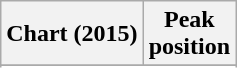<table class="wikitable sortable plainrowheaders" style="text-align:center">
<tr>
<th scope="col">Chart (2015)</th>
<th scope="col">Peak<br>position</th>
</tr>
<tr>
</tr>
<tr>
</tr>
<tr>
</tr>
<tr>
</tr>
<tr>
</tr>
<tr>
</tr>
<tr>
</tr>
<tr>
</tr>
<tr>
</tr>
<tr>
</tr>
<tr>
</tr>
<tr>
</tr>
<tr>
</tr>
<tr>
</tr>
<tr>
</tr>
<tr>
</tr>
<tr>
</tr>
<tr>
</tr>
<tr>
</tr>
</table>
